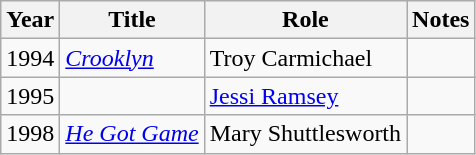<table class="wikitable sortable">
<tr>
<th>Year</th>
<th>Title</th>
<th>Role</th>
<th class="unsortable">Notes</th>
</tr>
<tr>
<td>1994</td>
<td><em><a href='#'>Crooklyn</a></em></td>
<td>Troy Carmichael</td>
<td></td>
</tr>
<tr>
<td>1995</td>
<td><em></em></td>
<td><a href='#'>Jessi Ramsey</a></td>
<td></td>
</tr>
<tr>
<td>1998</td>
<td><em><a href='#'>He Got Game</a></em></td>
<td>Mary Shuttlesworth</td>
<td></td>
</tr>
</table>
